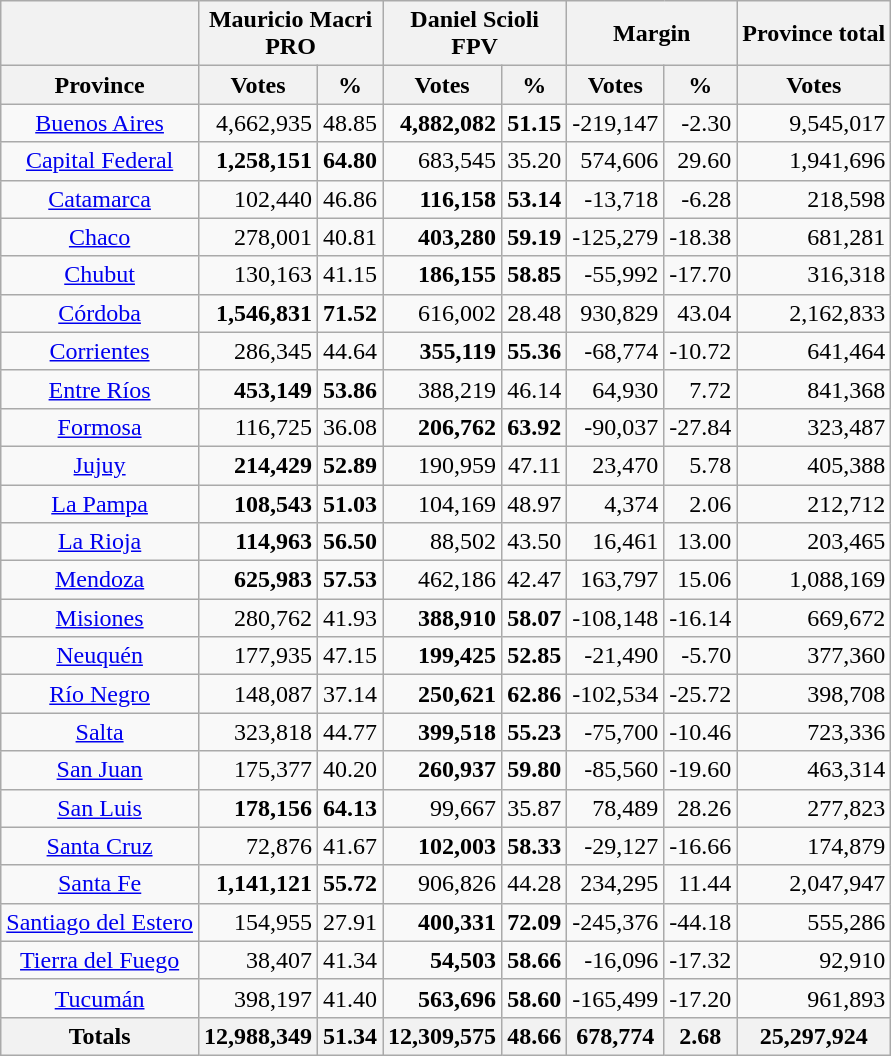<table class="wikitable sortable" style="text-align:right">
<tr>
<th colspan=1></th>
<th align=center colspan=2>Mauricio Macri<br>PRO</th>
<th align=center colspan=2>Daniel Scioli<br>FPV</th>
<th align=center colspan=2>Margin</th>
<th align=center colspan=1>Province total</th>
</tr>
<tr>
<th align=center>Province</th>
<th align=center data-sort-type="number">Votes</th>
<th align=center data-sort-type="number">%</th>
<th align=center data-sort-type="number">Votes</th>
<th align=center data-sort-type="number">%</th>
<th align=center data-sort-type="number">Votes</th>
<th align=center data-sort-type="number">%</th>
<th style="text-align:center; data-sort-type="number">Votes</th>
</tr>
<tr>
<td style="text-align:center;"><a href='#'>Buenos Aires</a></td>
<td>4,662,935</td>
<td>48.85</td>
<td><strong>4,882,082</strong></td>
<td><strong>51.15</strong></td>
<td>-219,147</td>
<td>-2.30</td>
<td>9,545,017</td>
</tr>
<tr>
<td style="text-align:center;"><a href='#'>Capital Federal</a></td>
<td><strong>1,258,151</strong></td>
<td><strong>64.80</strong></td>
<td>683,545</td>
<td>35.20</td>
<td>574,606</td>
<td>29.60</td>
<td>1,941,696</td>
</tr>
<tr>
<td style="text-align:center;"><a href='#'>Catamarca</a></td>
<td>102,440</td>
<td>46.86</td>
<td><strong>116,158</strong></td>
<td><strong>53.14</strong></td>
<td>-13,718</td>
<td>-6.28</td>
<td>218,598</td>
</tr>
<tr>
<td style="text-align:center;"><a href='#'>Chaco</a></td>
<td>278,001</td>
<td>40.81</td>
<td><strong>403,280</strong></td>
<td><strong>59.19</strong></td>
<td>-125,279</td>
<td>-18.38</td>
<td>681,281</td>
</tr>
<tr>
<td style="text-align:center;"><a href='#'>Chubut</a></td>
<td>130,163</td>
<td>41.15</td>
<td><strong>186,155</strong></td>
<td><strong>58.85</strong></td>
<td>-55,992</td>
<td>-17.70</td>
<td>316,318</td>
</tr>
<tr>
<td style="text-align:center;"><a href='#'>Córdoba</a></td>
<td><strong>1,546,831</strong></td>
<td><strong>71.52</strong></td>
<td>616,002</td>
<td>28.48</td>
<td>930,829</td>
<td>43.04</td>
<td>2,162,833</td>
</tr>
<tr>
<td style="text-align:center;"><a href='#'>Corrientes</a></td>
<td>286,345</td>
<td>44.64</td>
<td><strong>355,119</strong></td>
<td><strong>55.36</strong></td>
<td>-68,774</td>
<td>-10.72</td>
<td>641,464</td>
</tr>
<tr>
<td style="text-align:center;"><a href='#'>Entre Ríos</a></td>
<td><strong>453,149</strong></td>
<td><strong>53.86</strong></td>
<td>388,219</td>
<td>46.14</td>
<td>64,930</td>
<td>7.72</td>
<td>841,368</td>
</tr>
<tr>
<td style="text-align:center;"><a href='#'>Formosa</a></td>
<td>116,725</td>
<td>36.08</td>
<td><strong>206,762</strong></td>
<td><strong>63.92</strong></td>
<td>-90,037</td>
<td>-27.84</td>
<td>323,487</td>
</tr>
<tr>
<td style="text-align:center;"><a href='#'>Jujuy</a></td>
<td><strong>214,429</strong></td>
<td><strong>52.89</strong></td>
<td>190,959</td>
<td>47.11</td>
<td>23,470</td>
<td>5.78</td>
<td>405,388</td>
</tr>
<tr>
<td style="text-align:center;"><a href='#'>La Pampa</a></td>
<td><strong>108,543</strong></td>
<td><strong>51.03</strong></td>
<td>104,169</td>
<td>48.97</td>
<td>4,374</td>
<td>2.06</td>
<td>212,712</td>
</tr>
<tr>
<td style="text-align:center;"><a href='#'>La Rioja</a></td>
<td><strong>114,963</strong></td>
<td><strong>56.50</strong></td>
<td>88,502</td>
<td>43.50</td>
<td>16,461</td>
<td>13.00</td>
<td>203,465</td>
</tr>
<tr>
<td style="text-align:center;"><a href='#'>Mendoza</a></td>
<td><strong>625,983</strong></td>
<td><strong>57.53</strong></td>
<td>462,186</td>
<td>42.47</td>
<td>163,797</td>
<td>15.06</td>
<td>1,088,169</td>
</tr>
<tr>
<td style="text-align:center;"><a href='#'>Misiones</a></td>
<td>280,762</td>
<td>41.93</td>
<td><strong>388,910</strong></td>
<td><strong>58.07</strong></td>
<td>-108,148</td>
<td>-16.14</td>
<td>669,672</td>
</tr>
<tr>
<td style="text-align:center;"><a href='#'>Neuquén</a></td>
<td>177,935</td>
<td>47.15</td>
<td><strong>199,425</strong></td>
<td><strong>52.85</strong></td>
<td>-21,490</td>
<td>-5.70</td>
<td>377,360</td>
</tr>
<tr>
<td style="text-align:center;"><a href='#'>Río Negro</a></td>
<td>148,087</td>
<td>37.14</td>
<td><strong>250,621</strong></td>
<td><strong>62.86</strong></td>
<td>-102,534</td>
<td>-25.72</td>
<td>398,708</td>
</tr>
<tr>
<td style="text-align:center;"><a href='#'>Salta</a></td>
<td>323,818</td>
<td>44.77</td>
<td><strong>399,518</strong></td>
<td><strong>55.23</strong></td>
<td>-75,700</td>
<td>-10.46</td>
<td>723,336</td>
</tr>
<tr>
<td style="text-align:center;"><a href='#'>San Juan</a></td>
<td>175,377</td>
<td>40.20</td>
<td><strong>260,937</strong></td>
<td><strong>59.80</strong></td>
<td>-85,560</td>
<td>-19.60</td>
<td>463,314</td>
</tr>
<tr>
<td style="text-align:center;"><a href='#'>San Luis</a></td>
<td><strong>178,156</strong></td>
<td><strong>64.13</strong></td>
<td>99,667</td>
<td>35.87</td>
<td>78,489</td>
<td>28.26</td>
<td>277,823</td>
</tr>
<tr>
<td style="text-align:center;"><a href='#'>Santa Cruz</a></td>
<td>72,876</td>
<td>41.67</td>
<td><strong>102,003</strong></td>
<td><strong>58.33</strong></td>
<td>-29,127</td>
<td>-16.66</td>
<td>174,879</td>
</tr>
<tr>
<td style="text-align:center;"><a href='#'>Santa Fe</a></td>
<td><strong>1,141,121</strong></td>
<td><strong>55.72</strong></td>
<td>906,826</td>
<td>44.28</td>
<td>234,295</td>
<td>11.44</td>
<td>2,047,947</td>
</tr>
<tr>
<td style="text-align:center;"><a href='#'>Santiago del Estero</a></td>
<td>154,955</td>
<td>27.91</td>
<td><strong>400,331</strong></td>
<td><strong>72.09</strong></td>
<td>-245,376</td>
<td>-44.18</td>
<td>555,286</td>
</tr>
<tr>
<td style="text-align:center;"><a href='#'>Tierra del Fuego</a></td>
<td>38,407</td>
<td>41.34</td>
<td><strong>54,503</strong></td>
<td><strong>58.66</strong></td>
<td>-16,096</td>
<td>-17.32</td>
<td>92,910</td>
</tr>
<tr>
<td style="text-align:center;"><a href='#'>Tucumán</a></td>
<td>398,197</td>
<td>41.40</td>
<td><strong>563,696</strong></td>
<td><strong>58.60</strong></td>
<td>-165,499</td>
<td>-17.20</td>
<td>961,893</td>
</tr>
<tr>
<th>Totals</th>
<th>12,988,349</th>
<th>51.34</th>
<th>12,309,575</th>
<th>48.66</th>
<th>678,774</th>
<th>2.68</th>
<th>25,297,924</th>
</tr>
</table>
